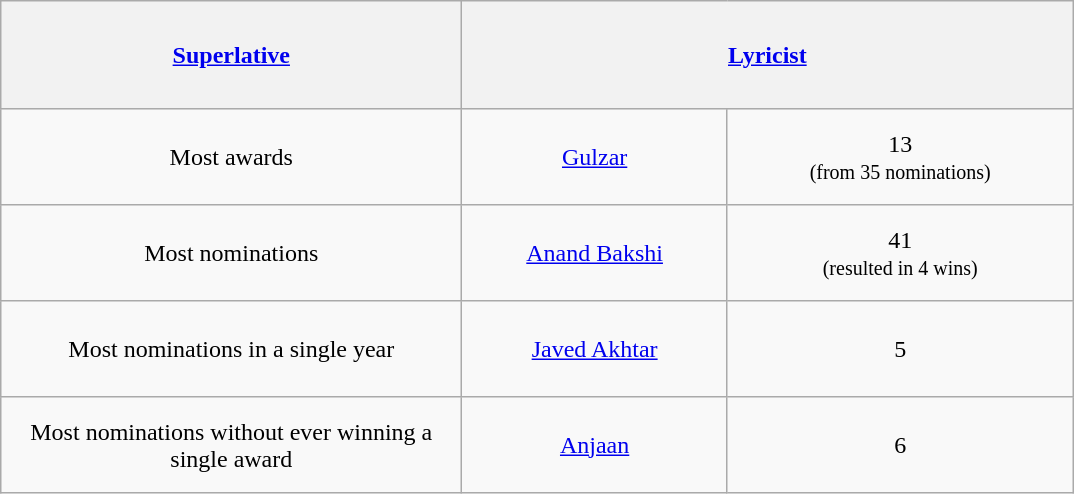<table class="wikitable" style="text-align: center">
<tr style="height:4.5em;">
<th style="width:300px;"><strong><a href='#'>Superlative</a></strong></th>
<th colspan="2" style="width:400px;"><strong><a href='#'>Lyricist</a></strong></th>
</tr>
<tr style="height:4em;">
<td>Most awards</td>
<td><a href='#'>Gulzar</a></td>
<td>13 <br> <small>(from 35 nominations) </small></td>
</tr>
<tr style="height:4em;">
<td>Most nominations</td>
<td><a href='#'>Anand Bakshi</a></td>
<td>41 <br> <small>(resulted in 4 wins)</small></td>
</tr>
<tr style="height:4em;">
<td>Most nominations in a single year</td>
<td><a href='#'>Javed Akhtar</a> </td>
<td>5 <br> </td>
</tr>
<tr style="height:4em;">
<td>Most nominations without ever winning a single award</td>
<td><a href='#'>Anjaan</a></td>
<td>6</td>
</tr>
</table>
